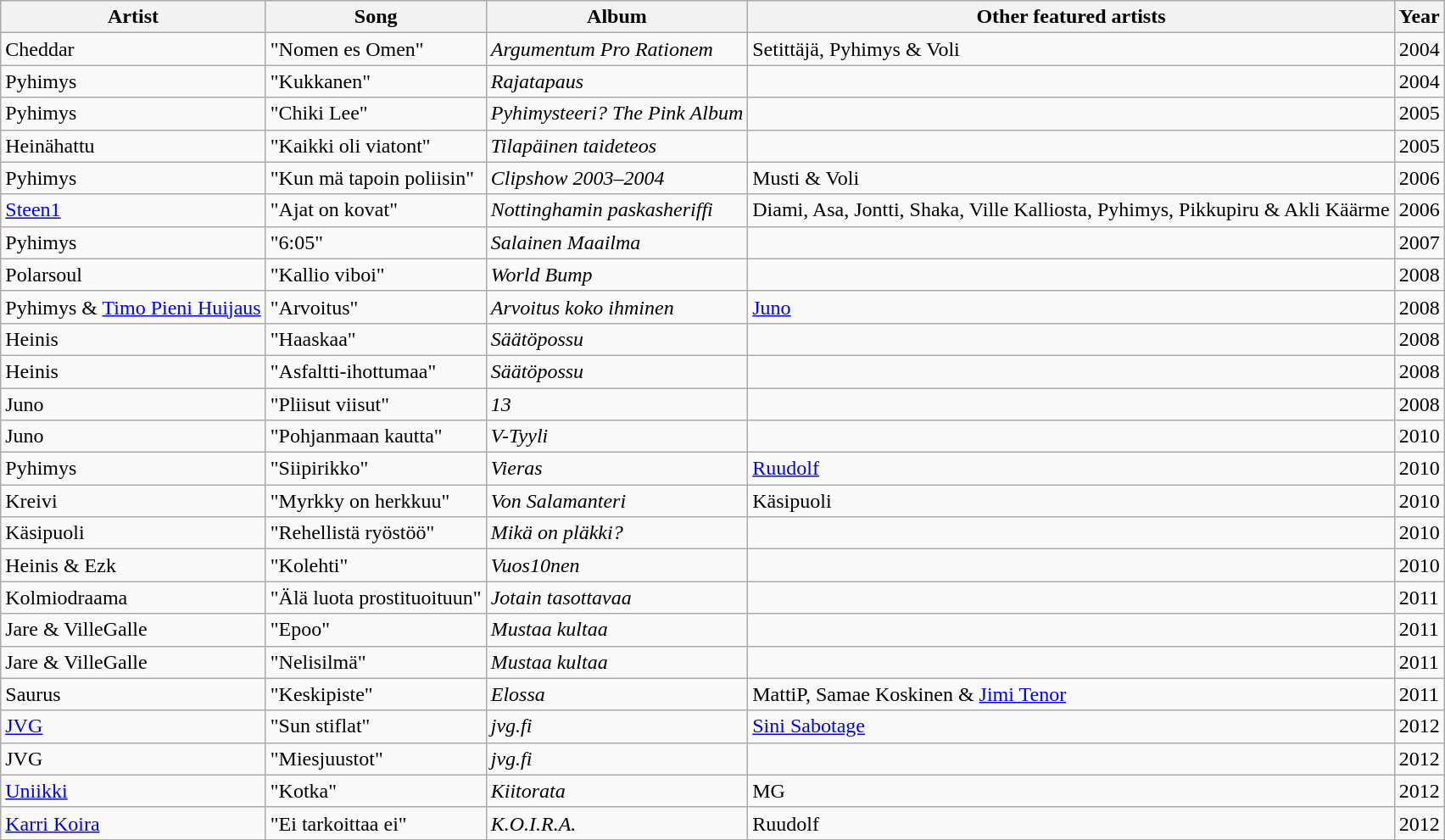<table class="wikitable">
<tr>
<th>Artist</th>
<th>Song</th>
<th>Album</th>
<th>Other featured artists</th>
<th>Year</th>
</tr>
<tr>
<td>Cheddar</td>
<td>"Nomen es Omen"</td>
<td><em>Argumentum Pro Rationem</em></td>
<td>Setittäjä, Pyhimys & Voli</td>
<td>2004</td>
</tr>
<tr>
<td>Pyhimys</td>
<td>"Kukkanen"</td>
<td><em>Rajatapaus</em></td>
<td></td>
<td>2004</td>
</tr>
<tr>
<td>Pyhimys</td>
<td>"Chiki Lee"</td>
<td><em>Pyhimysteeri? The Pink Album</em></td>
<td></td>
<td>2005</td>
</tr>
<tr>
<td>Heinähattu</td>
<td>"Kaikki oli viatont"</td>
<td><em>Tilapäinen taideteos</em></td>
<td></td>
<td>2005</td>
</tr>
<tr>
<td>Pyhimys</td>
<td>"Kun mä tapoin poliisin"</td>
<td><em>Clipshow 2003–2004</em></td>
<td>Musti & Voli</td>
<td>2006</td>
</tr>
<tr>
<td><a href='#'>Steen1</a></td>
<td>"Ajat on kovat"</td>
<td><em>Nottinghamin paskasheriffi</em></td>
<td>Diami, Asa, Jontti, Shaka, Ville Kalliosta, Pyhimys, Pikkupiru & Akli Käärme</td>
<td>2006</td>
</tr>
<tr>
<td>Pyhimys</td>
<td>"6:05"</td>
<td><em>Salainen Maailma</em></td>
<td></td>
<td>2007</td>
</tr>
<tr>
<td>Polarsoul</td>
<td>"Kallio viboi"</td>
<td><em>World Bump</em></td>
<td></td>
<td>2008</td>
</tr>
<tr>
<td>Pyhimys & <a href='#'>Timo Pieni Huijaus</a></td>
<td>"Arvoitus"</td>
<td><em>Arvoitus koko ihminen</em></td>
<td><a href='#'>Juno</a></td>
<td>2008</td>
</tr>
<tr>
<td>Heinis</td>
<td>"Haaskaa"</td>
<td><em>Säätöpossu</em></td>
<td></td>
<td>2008</td>
</tr>
<tr>
<td>Heinis</td>
<td>"Asfaltti-ihottumaa"</td>
<td><em>Säätöpossu</em></td>
<td></td>
<td>2008</td>
</tr>
<tr>
<td>Juno</td>
<td>"Pliisut viisut"</td>
<td><em>13</em></td>
<td></td>
<td>2008</td>
</tr>
<tr>
<td>Juno</td>
<td>"Pohjanmaan kautta"</td>
<td><em>V-Tyyli</em></td>
<td></td>
<td>2010</td>
</tr>
<tr>
<td>Pyhimys</td>
<td>"Siipirikko"</td>
<td><em>Vieras</em></td>
<td><a href='#'>Ruudolf</a></td>
<td>2010</td>
</tr>
<tr>
<td>Kreivi</td>
<td>"Myrkky on herkkuu"</td>
<td><em>Von Salamanteri</em></td>
<td>Käsipuoli</td>
<td>2010</td>
</tr>
<tr>
<td>Käsipuoli</td>
<td>"Rehellistä ryöstöö"</td>
<td><em>Mikä on pläkki?</em></td>
<td></td>
<td>2010</td>
</tr>
<tr>
<td>Heinis & Ezk</td>
<td>"Kolehti"</td>
<td><em>Vuos10nen</em></td>
<td></td>
<td>2010</td>
</tr>
<tr>
<td>Kolmiodraama</td>
<td>"Älä luota prostituoituun"</td>
<td><em>Jotain tasottavaa</em></td>
<td></td>
<td>2011</td>
</tr>
<tr>
<td>Jare & VilleGalle</td>
<td>"Epoo"</td>
<td><em>Mustaa kultaa</em></td>
<td></td>
<td>2011</td>
</tr>
<tr>
<td>Jare & VilleGalle</td>
<td>"Nelisilmä"</td>
<td><em>Mustaa kultaa</em></td>
<td></td>
<td>2011</td>
</tr>
<tr>
<td>Saurus</td>
<td>"Keskipiste"</td>
<td><em>Elossa</em></td>
<td>MattiP, Samae Koskinen & <a href='#'>Jimi Tenor</a></td>
<td>2011</td>
</tr>
<tr>
<td><a href='#'>JVG</a></td>
<td>"Sun stiflat"</td>
<td><em>jvg.fi</em></td>
<td><a href='#'>Sini Sabotage</a></td>
<td>2012</td>
</tr>
<tr>
<td>JVG</td>
<td>"Miesjuustot"</td>
<td><em>jvg.fi</em></td>
<td></td>
<td>2012</td>
</tr>
<tr>
<td><a href='#'>Uniikki</a></td>
<td>"Kotka"</td>
<td><em>Kiitorata</em></td>
<td>MG</td>
<td>2012</td>
</tr>
<tr>
<td><a href='#'>Karri Koira</a></td>
<td>"Ei tarkoittaa ei"</td>
<td><em>K.O.I.R.A.</em></td>
<td>Ruudolf</td>
<td>2012</td>
</tr>
</table>
